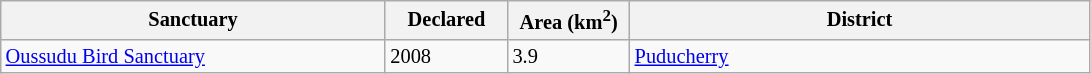<table class="wikitable sortable defaultcenter col1left col4left" style="font-size: 85%">
<tr>
<th scope="col" style="width: 250px;">Sanctuary</th>
<th scope="col" style="width: 75px;">Declared</th>
<th scope="col" style="width: 75px;">Area (km<sup>2</sup>)</th>
<th scope="col" style="width: 300px;">District</th>
</tr>
<tr>
<td><a href='#'>Oussudu Bird Sanctuary</a></td>
<td>2008</td>
<td>3.9</td>
<td><a href='#'>Puducherry</a></td>
</tr>
</table>
